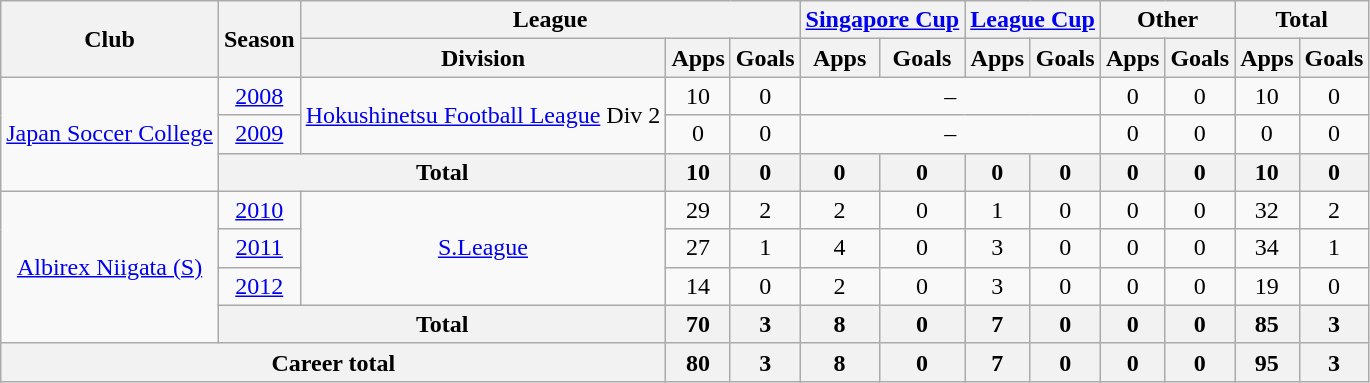<table class="wikitable" style="text-align: center">
<tr>
<th rowspan="2">Club</th>
<th rowspan="2">Season</th>
<th colspan="3">League</th>
<th colspan="2"><a href='#'>Singapore Cup</a></th>
<th colspan="2"><a href='#'>League Cup</a></th>
<th colspan="2">Other</th>
<th colspan="2">Total</th>
</tr>
<tr>
<th>Division</th>
<th>Apps</th>
<th>Goals</th>
<th>Apps</th>
<th>Goals</th>
<th>Apps</th>
<th>Goals</th>
<th>Apps</th>
<th>Goals</th>
<th>Apps</th>
<th>Goals</th>
</tr>
<tr>
<td rowspan="3"><a href='#'>Japan Soccer College</a></td>
<td><a href='#'>2008</a></td>
<td rowspan="2"><a href='#'>Hokushinetsu Football League</a> Div 2</td>
<td>10</td>
<td>0</td>
<td colspan="4">–</td>
<td>0</td>
<td>0</td>
<td>10</td>
<td>0</td>
</tr>
<tr>
<td><a href='#'>2009</a></td>
<td>0</td>
<td>0</td>
<td colspan="4">–</td>
<td>0</td>
<td>0</td>
<td>0</td>
<td>0</td>
</tr>
<tr>
<th colspan=2>Total</th>
<th>10</th>
<th>0</th>
<th>0</th>
<th>0</th>
<th>0</th>
<th>0</th>
<th>0</th>
<th>0</th>
<th>10</th>
<th>0</th>
</tr>
<tr>
<td rowspan="4"><a href='#'>Albirex Niigata (S)</a></td>
<td><a href='#'>2010</a></td>
<td rowspan="3"><a href='#'>S.League</a></td>
<td>29</td>
<td>2</td>
<td>2</td>
<td>0</td>
<td>1</td>
<td>0</td>
<td>0</td>
<td>0</td>
<td>32</td>
<td>2</td>
</tr>
<tr>
<td><a href='#'>2011</a></td>
<td>27</td>
<td>1</td>
<td>4</td>
<td>0</td>
<td>3</td>
<td>0</td>
<td>0</td>
<td>0</td>
<td>34</td>
<td>1</td>
</tr>
<tr>
<td><a href='#'>2012</a></td>
<td>14</td>
<td>0</td>
<td>2</td>
<td>0</td>
<td>3</td>
<td>0</td>
<td>0</td>
<td>0</td>
<td>19</td>
<td>0</td>
</tr>
<tr>
<th colspan=2>Total</th>
<th>70</th>
<th>3</th>
<th>8</th>
<th>0</th>
<th>7</th>
<th>0</th>
<th>0</th>
<th>0</th>
<th>85</th>
<th>3</th>
</tr>
<tr>
<th colspan=3>Career total</th>
<th>80</th>
<th>3</th>
<th>8</th>
<th>0</th>
<th>7</th>
<th>0</th>
<th>0</th>
<th>0</th>
<th>95</th>
<th>3</th>
</tr>
</table>
